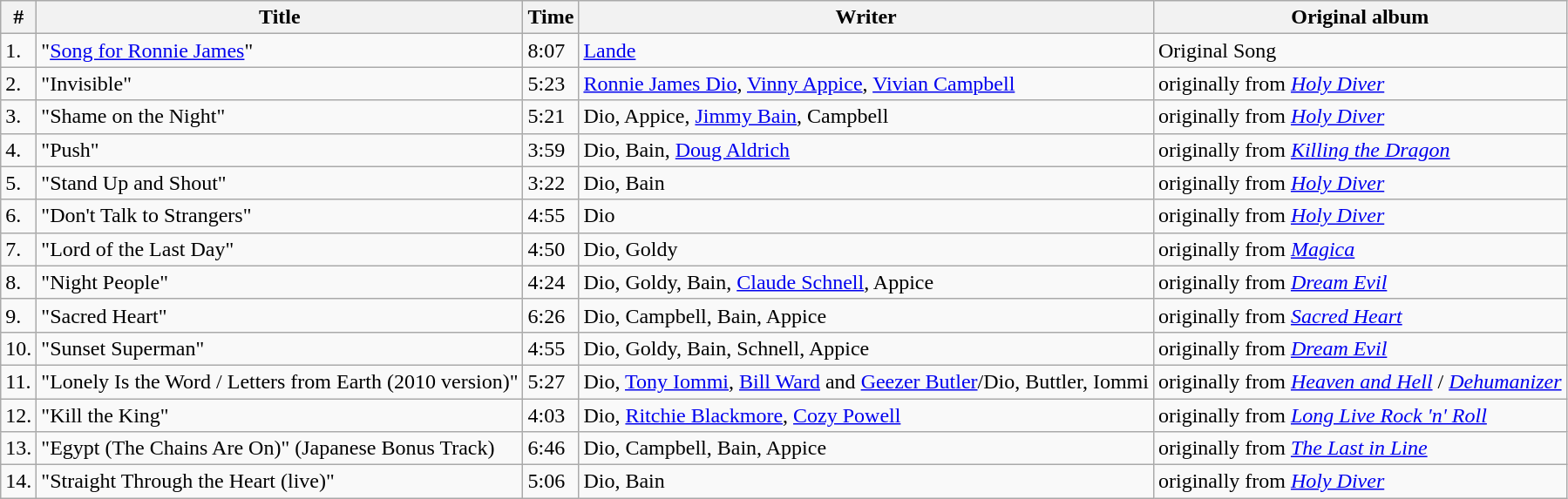<table class="wikitable">
<tr>
<th>#</th>
<th>Title</th>
<th>Time</th>
<th>Writer</th>
<th>Original album</th>
</tr>
<tr>
<td>1.</td>
<td>"<a href='#'>Song for Ronnie James</a>"</td>
<td>8:07</td>
<td><a href='#'>Lande</a></td>
<td>Original Song</td>
</tr>
<tr>
<td>2.</td>
<td>"Invisible"</td>
<td>5:23</td>
<td><a href='#'>Ronnie James Dio</a>, <a href='#'>Vinny Appice</a>, <a href='#'>Vivian Campbell</a></td>
<td>originally from <em><a href='#'>Holy Diver</a></em></td>
</tr>
<tr>
<td>3.</td>
<td>"Shame on the Night"</td>
<td>5:21</td>
<td>Dio, Appice, <a href='#'>Jimmy Bain</a>, Campbell</td>
<td>originally from <em><a href='#'>Holy Diver</a></em></td>
</tr>
<tr>
<td>4.</td>
<td>"Push"</td>
<td>3:59</td>
<td>Dio, Bain, <a href='#'>Doug Aldrich</a></td>
<td>originally from <em><a href='#'>Killing the Dragon</a></em></td>
</tr>
<tr>
<td>5.</td>
<td>"Stand Up and Shout"</td>
<td>3:22</td>
<td>Dio, Bain</td>
<td>originally from <em><a href='#'>Holy Diver</a></em></td>
</tr>
<tr>
<td>6.</td>
<td>"Don't Talk to Strangers"</td>
<td>4:55</td>
<td>Dio</td>
<td>originally from <em><a href='#'>Holy Diver</a></em></td>
</tr>
<tr>
<td>7.</td>
<td>"Lord of the Last Day"</td>
<td>4:50</td>
<td>Dio, Goldy</td>
<td>originally from <em><a href='#'>Magica</a></em></td>
</tr>
<tr>
<td>8.</td>
<td>"Night People"</td>
<td>4:24</td>
<td>Dio, Goldy, Bain, <a href='#'>Claude Schnell</a>, Appice</td>
<td>originally from <em><a href='#'>Dream Evil</a></em></td>
</tr>
<tr>
<td>9.</td>
<td>"Sacred Heart"</td>
<td>6:26</td>
<td>Dio, Campbell, Bain, Appice</td>
<td>originally from <em><a href='#'>Sacred Heart</a></em></td>
</tr>
<tr>
<td>10.</td>
<td>"Sunset Superman"</td>
<td>4:55</td>
<td>Dio, Goldy, Bain, Schnell, Appice</td>
<td>originally from <em><a href='#'>Dream Evil</a></em></td>
</tr>
<tr>
<td>11.</td>
<td>"Lonely Is the Word / Letters from Earth (2010 version)"</td>
<td>5:27</td>
<td>Dio, <a href='#'>Tony Iommi</a>, <a href='#'>Bill Ward</a>  and <a href='#'>Geezer Butler</a>/Dio, Buttler, Iommi</td>
<td>originally from <em><a href='#'>Heaven and Hell</a></em> / <em><a href='#'>Dehumanizer</a></em></td>
</tr>
<tr>
<td>12.</td>
<td>"Kill the King"</td>
<td>4:03</td>
<td>Dio, <a href='#'>Ritchie Blackmore</a>, <a href='#'>Cozy Powell</a></td>
<td>originally from <em><a href='#'>Long Live Rock 'n' Roll</a></em></td>
</tr>
<tr>
<td>13.</td>
<td>"Egypt (The Chains Are On)" (Japanese Bonus Track)</td>
<td>6:46</td>
<td>Dio, Campbell, Bain, Appice</td>
<td>originally from <em><a href='#'>The Last in Line</a></em></td>
</tr>
<tr>
<td>14.</td>
<td>"Straight Through the Heart (live)"</td>
<td>5:06</td>
<td>Dio, Bain</td>
<td>originally from <em><a href='#'>Holy Diver</a></em></td>
</tr>
</table>
